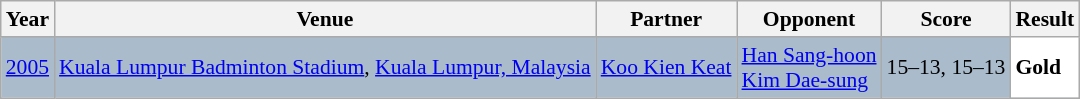<table class="sortable wikitable" style="font-size: 90%;">
<tr>
<th>Year</th>
<th>Venue</th>
<th>Partner</th>
<th>Opponent</th>
<th>Score</th>
<th>Result</th>
</tr>
<tr style="background:#AABBCC">
<td align="center"><a href='#'>2005</a></td>
<td align="left"><a href='#'>Kuala Lumpur Badminton Stadium</a>, <a href='#'>Kuala Lumpur, Malaysia</a></td>
<td align="left"> <a href='#'>Koo Kien Keat</a></td>
<td align="left"> <a href='#'>Han Sang-hoon</a> <br>  <a href='#'>Kim Dae-sung</a></td>
<td align="left">15–13, 15–13</td>
<td style="text-align:left; background:white"> <strong>Gold</strong></td>
</tr>
</table>
